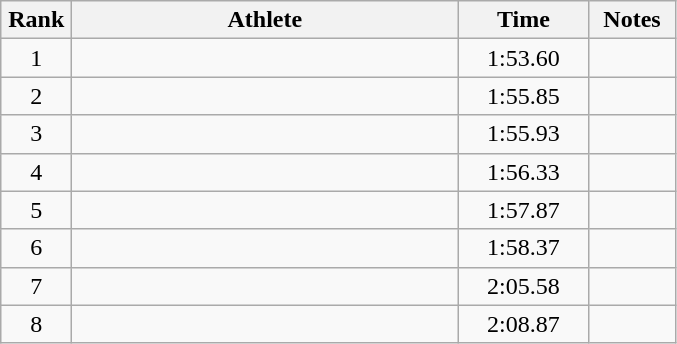<table class="wikitable" style="text-align:center">
<tr>
<th width=40>Rank</th>
<th width=250>Athlete</th>
<th width=80>Time</th>
<th width=50>Notes</th>
</tr>
<tr>
<td>1</td>
<td align=left></td>
<td>1:53.60</td>
<td></td>
</tr>
<tr>
<td>2</td>
<td align=left></td>
<td>1:55.85</td>
<td></td>
</tr>
<tr>
<td>3</td>
<td align=left></td>
<td>1:55.93</td>
<td></td>
</tr>
<tr>
<td>4</td>
<td align=left></td>
<td>1:56.33</td>
<td></td>
</tr>
<tr>
<td>5</td>
<td align=left></td>
<td>1:57.87</td>
<td></td>
</tr>
<tr>
<td>6</td>
<td align=left></td>
<td>1:58.37</td>
<td></td>
</tr>
<tr>
<td>7</td>
<td align=left></td>
<td>2:05.58</td>
<td></td>
</tr>
<tr>
<td>8</td>
<td align=left></td>
<td>2:08.87</td>
<td></td>
</tr>
</table>
